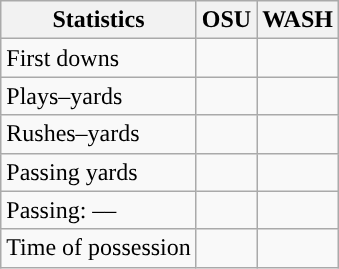<table class="wikitable" style="float:left">
<tr>
<th>Statistics</th>
<th>OSU</th>
<th>WASH</th>
</tr>
<tr>
<td>First downs</td>
<td></td>
<td></td>
</tr>
<tr>
<td>Plays–yards</td>
<td></td>
<td></td>
</tr>
<tr>
<td>Rushes–yards</td>
<td></td>
<td></td>
</tr>
<tr>
<td>Passing yards</td>
<td></td>
<td></td>
</tr>
<tr>
<td>Passing: ––</td>
<td></td>
<td></td>
</tr>
<tr>
<td>Time of possession</td>
<td></td>
<td></td>
</tr>
</table>
